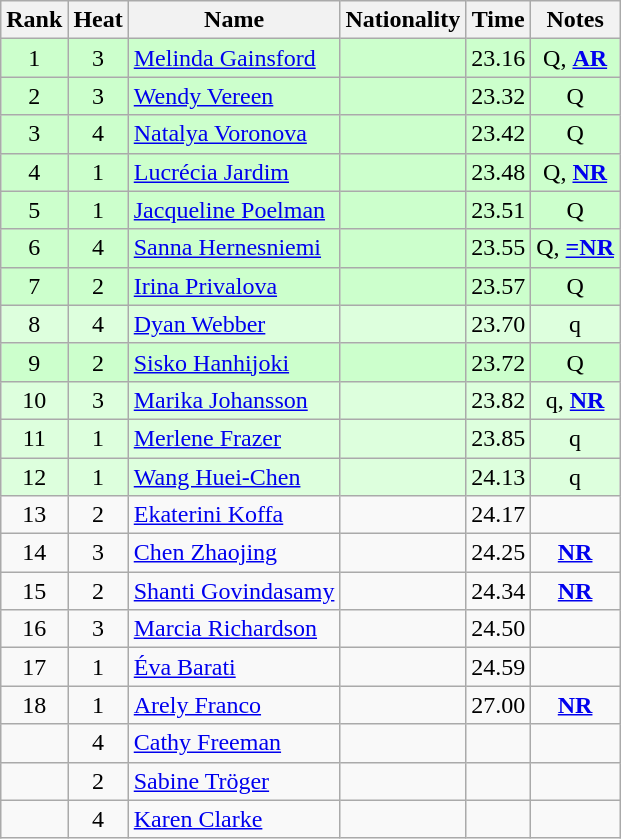<table class="wikitable sortable" style="text-align:center">
<tr>
<th>Rank</th>
<th>Heat</th>
<th>Name</th>
<th>Nationality</th>
<th>Time</th>
<th>Notes</th>
</tr>
<tr bgcolor=ccffcc>
<td>1</td>
<td>3</td>
<td align="left"><a href='#'>Melinda Gainsford</a></td>
<td align=left></td>
<td>23.16</td>
<td>Q, <strong><a href='#'>AR</a></strong></td>
</tr>
<tr bgcolor=ccffcc>
<td>2</td>
<td>3</td>
<td align="left"><a href='#'>Wendy Vereen</a></td>
<td align=left></td>
<td>23.32</td>
<td>Q</td>
</tr>
<tr bgcolor=ccffcc>
<td>3</td>
<td>4</td>
<td align="left"><a href='#'>Natalya Voronova</a></td>
<td align=left></td>
<td>23.42</td>
<td>Q</td>
</tr>
<tr bgcolor=ccffcc>
<td>4</td>
<td>1</td>
<td align="left"><a href='#'>Lucrécia Jardim</a></td>
<td align=left></td>
<td>23.48</td>
<td>Q, <strong><a href='#'>NR</a></strong></td>
</tr>
<tr bgcolor=ccffcc>
<td>5</td>
<td>1</td>
<td align="left"><a href='#'>Jacqueline Poelman</a></td>
<td align=left></td>
<td>23.51</td>
<td>Q</td>
</tr>
<tr bgcolor=ccffcc>
<td>6</td>
<td>4</td>
<td align="left"><a href='#'>Sanna Hernesniemi</a></td>
<td align=left></td>
<td>23.55</td>
<td>Q, <strong><a href='#'>=NR</a></strong></td>
</tr>
<tr bgcolor=ccffcc>
<td>7</td>
<td>2</td>
<td align="left"><a href='#'>Irina Privalova</a></td>
<td align=left></td>
<td>23.57</td>
<td>Q</td>
</tr>
<tr bgcolor=ddffdd>
<td>8</td>
<td>4</td>
<td align="left"><a href='#'>Dyan Webber</a></td>
<td align=left></td>
<td>23.70</td>
<td>q</td>
</tr>
<tr bgcolor=ccffcc>
<td>9</td>
<td>2</td>
<td align="left"><a href='#'>Sisko Hanhijoki</a></td>
<td align=left></td>
<td>23.72</td>
<td>Q</td>
</tr>
<tr bgcolor=ddffdd>
<td>10</td>
<td>3</td>
<td align="left"><a href='#'>Marika Johansson</a></td>
<td align=left></td>
<td>23.82</td>
<td>q, <strong><a href='#'>NR</a></strong></td>
</tr>
<tr bgcolor=ddffdd>
<td>11</td>
<td>1</td>
<td align="left"><a href='#'>Merlene Frazer</a></td>
<td align=left></td>
<td>23.85</td>
<td>q</td>
</tr>
<tr bgcolor=ddffdd>
<td>12</td>
<td>1</td>
<td align="left"><a href='#'>Wang Huei-Chen</a></td>
<td align=left></td>
<td>24.13</td>
<td>q</td>
</tr>
<tr>
<td>13</td>
<td>2</td>
<td align="left"><a href='#'>Ekaterini Koffa</a></td>
<td align=left></td>
<td>24.17</td>
<td></td>
</tr>
<tr>
<td>14</td>
<td>3</td>
<td align="left"><a href='#'>Chen Zhaojing</a></td>
<td align=left></td>
<td>24.25</td>
<td><strong><a href='#'>NR</a></strong></td>
</tr>
<tr>
<td>15</td>
<td>2</td>
<td align="left"><a href='#'>Shanti Govindasamy</a></td>
<td align=left></td>
<td>24.34</td>
<td><strong><a href='#'>NR</a></strong></td>
</tr>
<tr>
<td>16</td>
<td>3</td>
<td align="left"><a href='#'>Marcia Richardson</a></td>
<td align=left></td>
<td>24.50</td>
<td></td>
</tr>
<tr>
<td>17</td>
<td>1</td>
<td align="left"><a href='#'>Éva Barati</a></td>
<td align=left></td>
<td>24.59</td>
<td></td>
</tr>
<tr>
<td>18</td>
<td>1</td>
<td align="left"><a href='#'>Arely Franco</a></td>
<td align=left></td>
<td>27.00</td>
<td><strong><a href='#'>NR</a></strong></td>
</tr>
<tr>
<td></td>
<td>4</td>
<td align="left"><a href='#'>Cathy Freeman</a></td>
<td align=left></td>
<td></td>
<td></td>
</tr>
<tr>
<td></td>
<td>2</td>
<td align="left"><a href='#'>Sabine Tröger</a></td>
<td align=left></td>
<td></td>
<td></td>
</tr>
<tr>
<td></td>
<td>4</td>
<td align="left"><a href='#'>Karen Clarke</a></td>
<td align=left></td>
<td></td>
<td></td>
</tr>
</table>
